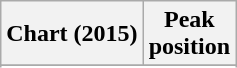<table class="wikitable plainrowheaders sortable">
<tr>
<th>Chart (2015)</th>
<th>Peak<br>position</th>
</tr>
<tr>
</tr>
<tr>
</tr>
</table>
